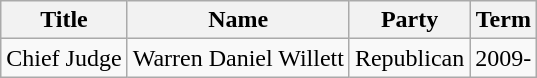<table class = "wikitable">
<tr>
<th>Title</th>
<th>Name</th>
<th>Party</th>
<th>Term</th>
</tr>
<tr>
<td>Chief Judge</td>
<td>Warren Daniel Willett</td>
<td>Republican</td>
<td>2009-</td>
</tr>
</table>
